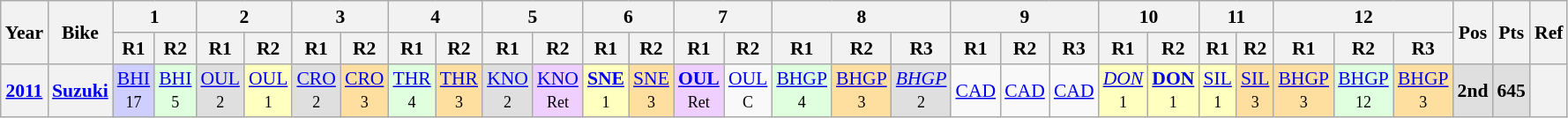<table class="wikitable" style="text-align:center; font-size:90%">
<tr>
<th style="vertical-align:middle;" rowspan="2">Year</th>
<th style="vertical-align:middle;" rowspan="2">Bike</th>
<th colspan=2>1</th>
<th colspan=2>2</th>
<th colspan=2>3</th>
<th colspan=2>4</th>
<th colspan=2>5</th>
<th colspan=2>6</th>
<th colspan=2>7</th>
<th colspan=3>8</th>
<th colspan=3>9</th>
<th colspan=2>10</th>
<th colspan=2>11</th>
<th colspan=3>12</th>
<th rowspan=2>Pos</th>
<th rowspan=2>Pts</th>
<th rowspan=2>Ref</th>
</tr>
<tr>
<th>R1</th>
<th>R2</th>
<th>R1</th>
<th>R2</th>
<th>R1</th>
<th>R2</th>
<th>R1</th>
<th>R2</th>
<th>R1</th>
<th>R2</th>
<th>R1</th>
<th>R2</th>
<th>R1</th>
<th>R2</th>
<th>R1</th>
<th>R2</th>
<th>R3</th>
<th>R1</th>
<th>R2</th>
<th>R3</th>
<th>R1</th>
<th>R2</th>
<th>R1</th>
<th>R2</th>
<th>R1</th>
<th>R2</th>
<th>R3</th>
</tr>
<tr>
<th><a href='#'>2011</a></th>
<th><a href='#'>Suzuki</a></th>
<td style="background:#cfcfff;"><a href='#'>BHI</a><br><small>17</small></td>
<td style="background:#dfffdf;"><a href='#'>BHI</a><br><small>5</small></td>
<td style="background:#dfdfdf;"><a href='#'>OUL</a><br><small>2</small></td>
<td style="background:#ffffbf;"><a href='#'>OUL</a><br><small>1</small></td>
<td style="background:#dfdfdf;"><a href='#'>CRO</a><br><small>2</small></td>
<td style="background:#ffdf9f;"><a href='#'>CRO</a><br><small>3</small></td>
<td style="background:#dfffdf;"><a href='#'>THR</a><br><small>4</small></td>
<td style="background:#ffdf9f;"><a href='#'>THR</a><br><small>3</small></td>
<td style="background:#dfdfdf;"><a href='#'>KNO</a><br><small>2</small></td>
<td style="background:#efcfff;"><a href='#'>KNO</a><br><small>Ret</small></td>
<td style="background:#ffffbf;"><strong><a href='#'>SNE</a></strong><br><small>1</small></td>
<td style="background:#ffdf9f;"><a href='#'>SNE</a><br><small>3</small></td>
<td style="background:#efcfff;"><strong><a href='#'>OUL</a></strong><br><small>Ret</small></td>
<td><a href='#'>OUL</a><br><small>C</small></td>
<td style="background:#dfffdf;"><a href='#'>BHGP</a><br><small>4</small></td>
<td style="background:#ffdf9f;"><a href='#'>BHGP</a><br><small>3</small></td>
<td style="background:#dfdfdf;"><em><a href='#'>BHGP</a></em><br><small>2</small></td>
<td><a href='#'>CAD</a></td>
<td><a href='#'>CAD</a></td>
<td><a href='#'>CAD</a></td>
<td style="background:#ffffbf;"><em><a href='#'>DON</a></em><br><small>1</small></td>
<td style="background:#ffffbf;"><strong><a href='#'>DON</a></strong><br><small>1</small></td>
<td style="background:#ffffbf;"><a href='#'>SIL</a><br><small>1</small></td>
<td style="background:#ffdf9f;"><a href='#'>SIL</a><br><small>3</small></td>
<td style="background:#ffdf9f;"><a href='#'>BHGP</a><br><small>3</small></td>
<td style="background:#dfffdf;"><a href='#'>BHGP</a><br><small>12</small></td>
<td style="background:#ffdf9f;"><a href='#'>BHGP</a><br><small>3</small></td>
<td style="background:#dfdfdf;"><strong>2nd</strong></td>
<td style="background:#dfdfdf;"><strong>645</strong></td>
<th></th>
</tr>
</table>
